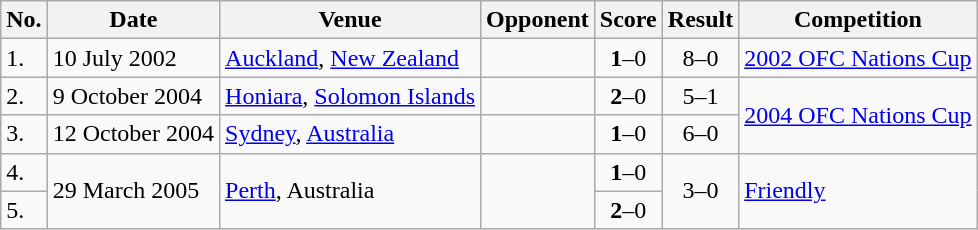<table class="wikitable">
<tr>
<th>No.</th>
<th>Date</th>
<th>Venue</th>
<th>Opponent</th>
<th>Score</th>
<th>Result</th>
<th>Competition</th>
</tr>
<tr>
<td>1.</td>
<td>10 July 2002</td>
<td><a href='#'>Auckland</a>, <a href='#'>New Zealand</a></td>
<td></td>
<td align=center><strong>1</strong>–0</td>
<td align=center>8–0</td>
<td><a href='#'>2002 OFC Nations Cup</a></td>
</tr>
<tr>
<td>2.</td>
<td>9 October 2004</td>
<td><a href='#'>Honiara</a>, <a href='#'>Solomon Islands</a></td>
<td></td>
<td align=center><strong>2</strong>–0</td>
<td align=center>5–1</td>
<td rowspan=2><a href='#'>2004 OFC Nations Cup</a></td>
</tr>
<tr>
<td>3.</td>
<td>12 October 2004</td>
<td><a href='#'>Sydney</a>, <a href='#'>Australia</a></td>
<td></td>
<td align=center><strong>1</strong>–0</td>
<td align=center>6–0</td>
</tr>
<tr>
<td>4.</td>
<td rowspan=2>29 March 2005</td>
<td rowspan=2><a href='#'>Perth</a>, Australia</td>
<td rowspan=2></td>
<td align=center><strong>1</strong>–0</td>
<td rowspan=2 align=center>3–0</td>
<td rowspan=2><a href='#'>Friendly</a></td>
</tr>
<tr>
<td>5.</td>
<td align=center><strong>2</strong>–0</td>
</tr>
</table>
